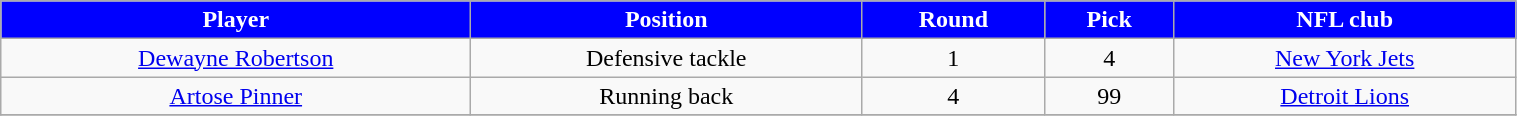<table class="wikitable" width="80%">
<tr align="center"  style="background: blue;color:#FFFFFF;">
<td><strong>Player</strong></td>
<td><strong>Position</strong></td>
<td><strong>Round</strong></td>
<td><strong>Pick</strong></td>
<td><strong>NFL club</strong></td>
</tr>
<tr align="center" bgcolor="">
<td><a href='#'>Dewayne Robertson</a></td>
<td>Defensive tackle</td>
<td>1</td>
<td>4</td>
<td><a href='#'>New York Jets</a></td>
</tr>
<tr align="center" bgcolor="">
<td><a href='#'>Artose Pinner</a></td>
<td>Running back</td>
<td>4</td>
<td>99</td>
<td><a href='#'>Detroit Lions</a></td>
</tr>
<tr align="center" bgcolor="">
</tr>
</table>
